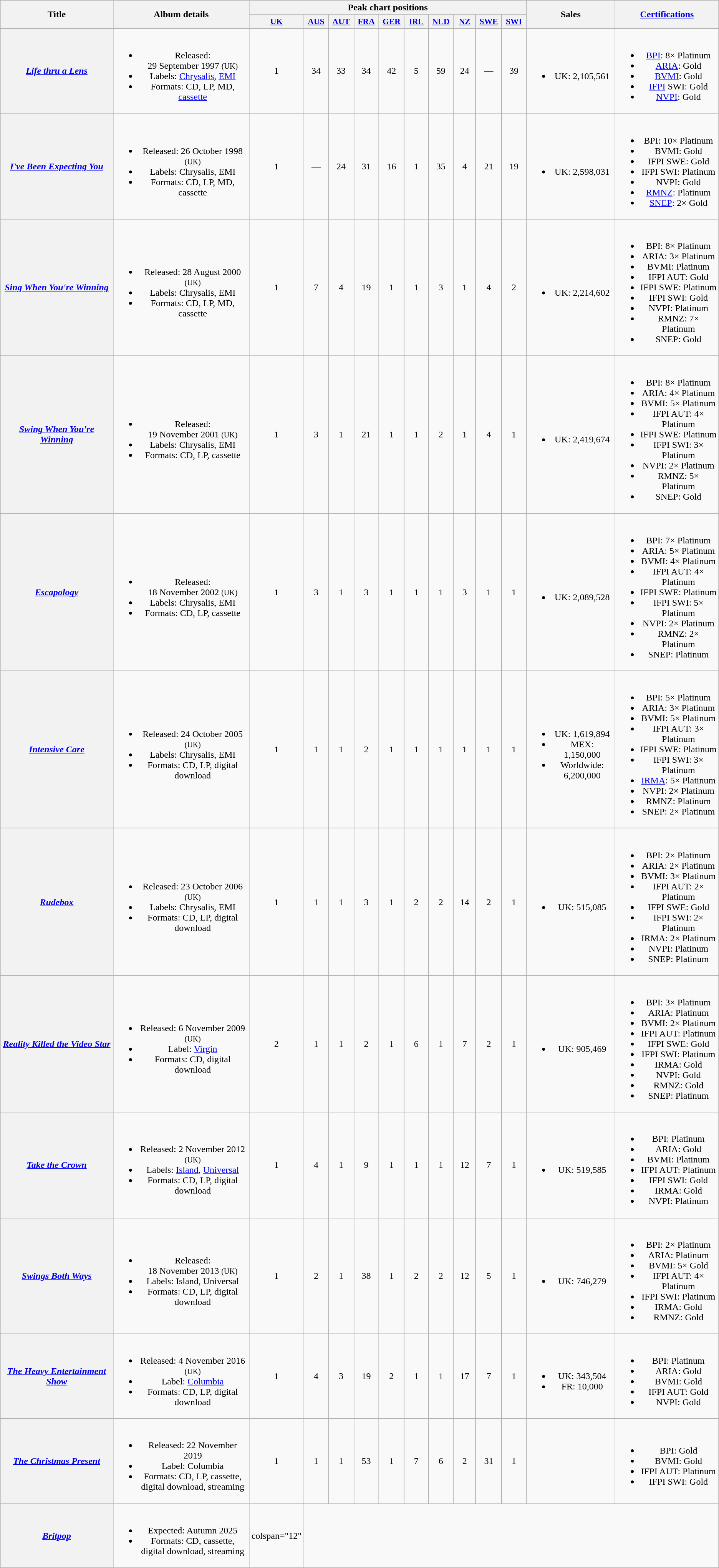<table class="wikitable plainrowheaders" style="text-align:center;" border="1">
<tr>
<th scope="col" rowspan="2" style="width:17em;">Title</th>
<th scope="col" rowspan="2" style="width:18em;">Album details</th>
<th scope="col" colspan="10">Peak chart positions</th>
<th scope="col" rowspan="2" style="width:11em;">Sales</th>
<th scope="col" rowspan="2" style="width:15em;"><a href='#'>Certifications</a></th>
</tr>
<tr>
<th scope="col" style="width:3em;font-size:90%;"><a href='#'>UK</a><br></th>
<th scope="col" style="width:3em;font-size:90%;"><a href='#'>AUS</a><br></th>
<th scope="col" style="width:3em;font-size:90%;"><a href='#'>AUT</a><br></th>
<th scope="col" style="width:3em;font-size:90%;"><a href='#'>FRA</a><br></th>
<th scope="col" style="width:3em;font-size:90%;"><a href='#'>GER</a><br></th>
<th scope="col" style="width:3em;font-size:90%;"><a href='#'>IRL</a><br></th>
<th scope="col" style="width:3em;font-size:90%;"><a href='#'>NLD</a><br></th>
<th scope="col" style="width:3em;font-size:90%;"><a href='#'>NZ</a><br></th>
<th scope="col" style="width:3em;font-size:90%;"><a href='#'>SWE</a><br></th>
<th scope="col" style="width:3em;font-size:90%;"><a href='#'>SWI</a><br></th>
</tr>
<tr>
<th scope="row"><em><a href='#'>Life thru a Lens</a></em></th>
<td><br><ul><li>Released: 29 September 1997 <small>(UK)</small></li><li>Labels: <a href='#'>Chrysalis</a>, <a href='#'>EMI</a></li><li>Formats: CD, LP, MD, <a href='#'>cassette</a></li></ul></td>
<td>1</td>
<td>34</td>
<td>33</td>
<td>34</td>
<td>42</td>
<td>5</td>
<td>59</td>
<td>24</td>
<td>—</td>
<td>39</td>
<td><br><ul><li>UK: 2,105,561</li></ul></td>
<td><br><ul><li><a href='#'>BPI</a>: 8× Platinum</li><li><a href='#'>ARIA</a>: Gold</li><li><a href='#'>BVMI</a>: Gold</li><li><a href='#'>IFPI</a> SWI: Gold</li><li><a href='#'>NVPI</a>: Gold</li></ul></td>
</tr>
<tr>
<th scope="row"><em><a href='#'>I've Been Expecting You</a></em></th>
<td><br><ul><li>Released: 26 October 1998 <small>(UK)</small></li><li>Labels: Chrysalis, EMI</li><li>Formats: CD, LP, MD, cassette</li></ul></td>
<td>1</td>
<td>—</td>
<td>24</td>
<td>31</td>
<td>16</td>
<td>1</td>
<td>35</td>
<td>4</td>
<td>21</td>
<td>19</td>
<td><br><ul><li>UK: 2,598,031</li></ul></td>
<td><br><ul><li>BPI: 10× Platinum</li><li>BVMI: Gold</li><li>IFPI SWE: Gold</li><li>IFPI SWI: Platinum</li><li>NVPI: Gold</li><li><a href='#'>RMNZ</a>: Platinum</li><li><a href='#'>SNEP</a>: 2× Gold</li></ul></td>
</tr>
<tr>
<th scope="row"><em><a href='#'>Sing When You're Winning</a></em></th>
<td><br><ul><li>Released: 28 August 2000 <small>(UK)</small></li><li>Labels: Chrysalis, EMI</li><li>Formats: CD, LP, MD, cassette</li></ul></td>
<td>1</td>
<td>7</td>
<td>4</td>
<td>19</td>
<td>1</td>
<td>1</td>
<td>3</td>
<td>1</td>
<td>4</td>
<td>2</td>
<td><br><ul><li>UK: 2,214,602</li></ul></td>
<td><br><ul><li>BPI: 8× Platinum</li><li>ARIA: 3× Platinum</li><li>BVMI: Platinum</li><li>IFPI AUT: Gold</li><li>IFPI SWE: Platinum</li><li>IFPI SWI: Gold</li><li>NVPI: Platinum</li><li>RMNZ: 7× Platinum</li><li>SNEP: Gold</li></ul></td>
</tr>
<tr>
<th scope="row"><em><a href='#'>Swing When You're Winning</a></em></th>
<td><br><ul><li>Released: 19 November 2001 <small>(UK)</small></li><li>Labels: Chrysalis, EMI</li><li>Formats: CD, LP, cassette</li></ul></td>
<td>1</td>
<td>3</td>
<td>1</td>
<td>21</td>
<td>1</td>
<td>1</td>
<td>2</td>
<td>1</td>
<td>4</td>
<td>1</td>
<td><br><ul><li>UK: 2,419,674</li></ul></td>
<td><br><ul><li>BPI: 8× Platinum</li><li>ARIA: 4× Platinum</li><li>BVMI: 5× Platinum</li><li>IFPI AUT: 4× Platinum</li><li>IFPI SWE: Platinum</li><li>IFPI SWI: 3× Platinum</li><li>NVPI: 2× Platinum</li><li>RMNZ: 5× Platinum</li><li>SNEP: Gold</li></ul></td>
</tr>
<tr>
<th scope="row"><em><a href='#'>Escapology</a></em></th>
<td><br><ul><li>Released: 18 November 2002 <small>(UK)</small></li><li>Labels: Chrysalis, EMI</li><li>Formats: CD, LP, cassette</li></ul></td>
<td>1</td>
<td>3</td>
<td>1</td>
<td>3</td>
<td>1</td>
<td>1</td>
<td>1</td>
<td>3</td>
<td>1</td>
<td>1</td>
<td><br><ul><li>UK: 2,089,528</li></ul></td>
<td><br><ul><li>BPI: 7× Platinum</li><li>ARIA: 5× Platinum</li><li>BVMI: 4× Platinum</li><li>IFPI AUT: 4× Platinum</li><li>IFPI SWE: Platinum</li><li>IFPI SWI: 5× Platinum</li><li>NVPI: 2× Platinum</li><li>RMNZ: 2× Platinum</li><li>SNEP: Platinum</li></ul></td>
</tr>
<tr>
<th scope="row"><em><a href='#'>Intensive Care</a></em></th>
<td><br><ul><li>Released: 24 October 2005 <small>(UK)</small></li><li>Labels: Chrysalis, EMI</li><li>Formats: CD, LP, digital download</li></ul></td>
<td>1</td>
<td>1</td>
<td>1</td>
<td>2</td>
<td>1</td>
<td>1</td>
<td>1</td>
<td>1</td>
<td>1</td>
<td>1</td>
<td><br><ul><li>UK: 1,619,894</li><li>MEX: 1,150,000</li><li>Worldwide: 6,200,000</li></ul></td>
<td><br><ul><li>BPI: 5× Platinum</li><li>ARIA: 3× Platinum</li><li>BVMI: 5× Platinum</li><li>IFPI AUT: 3× Platinum</li><li>IFPI SWE: Platinum</li><li>IFPI SWI: 3× Platinum</li><li><a href='#'>IRMA</a>: 5× Platinum</li><li>NVPI: 2× Platinum</li><li>RMNZ: Platinum</li><li>SNEP: 2× Platinum</li></ul></td>
</tr>
<tr>
<th scope="row"><em><a href='#'>Rudebox</a></em></th>
<td><br><ul><li>Released: 23 October 2006 <small>(UK)</small></li><li>Labels: Chrysalis, EMI</li><li>Formats: CD, LP, digital download</li></ul></td>
<td>1</td>
<td>1</td>
<td>1</td>
<td>3</td>
<td>1</td>
<td>2</td>
<td>2</td>
<td>14</td>
<td>2</td>
<td>1</td>
<td><br><ul><li>UK: 515,085</li></ul></td>
<td><br><ul><li>BPI: 2× Platinum</li><li>ARIA: 2× Platinum</li><li>BVMI: 3× Platinum</li><li>IFPI AUT: 2× Platinum</li><li>IFPI SWE: Gold</li><li>IFPI SWI: 2× Platinum</li><li>IRMA: 2× Platinum</li><li>NVPI: Platinum</li><li>SNEP: Platinum</li></ul></td>
</tr>
<tr>
<th scope="row"><em><a href='#'>Reality Killed the Video Star</a></em></th>
<td><br><ul><li>Released: 6 November 2009 <small>(UK)</small></li><li>Label: <a href='#'>Virgin</a></li><li>Formats: CD, digital download</li></ul></td>
<td>2</td>
<td>1</td>
<td>1</td>
<td>2</td>
<td>1</td>
<td>6</td>
<td>1</td>
<td>7</td>
<td>2</td>
<td>1</td>
<td><br><ul><li>UK: 905,469</li></ul></td>
<td><br><ul><li>BPI: 3× Platinum</li><li>ARIA: Platinum</li><li>BVMI: 2× Platinum</li><li>IFPI AUT: Platinum</li><li>IFPI SWE: Gold</li><li>IFPI SWI: Platinum</li><li>IRMA: Gold</li><li>NVPI: Gold</li><li>RMNZ: Gold</li><li>SNEP: Platinum</li></ul></td>
</tr>
<tr>
<th scope="row"><em><a href='#'>Take the Crown</a></em></th>
<td><br><ul><li>Released: 2 November 2012 <small>(UK)</small></li><li>Labels: <a href='#'>Island</a>, <a href='#'>Universal</a></li><li>Formats: CD, LP, digital download</li></ul></td>
<td>1</td>
<td>4</td>
<td>1</td>
<td>9</td>
<td>1</td>
<td>1</td>
<td>1</td>
<td>12</td>
<td>7</td>
<td>1</td>
<td><br><ul><li>UK: 519,585</li></ul></td>
<td><br><ul><li>BPI: Platinum</li><li>ARIA: Gold</li><li>BVMI: Platinum</li><li>IFPI AUT: Platinum</li><li>IFPI SWI: Gold</li><li>IRMA: Gold</li><li>NVPI: Platinum</li></ul></td>
</tr>
<tr>
<th scope="row"><em><a href='#'>Swings Both Ways</a></em></th>
<td><br><ul><li>Released: 18 November 2013 <small>(UK)</small></li><li>Labels: Island, Universal</li><li>Formats: CD, LP, digital download</li></ul></td>
<td>1</td>
<td>2</td>
<td>1</td>
<td>38</td>
<td>1</td>
<td>2</td>
<td>2</td>
<td>12</td>
<td>5</td>
<td>1</td>
<td><br><ul><li>UK: 746,279</li></ul></td>
<td><br><ul><li>BPI: 2× Platinum</li><li>ARIA: Platinum</li><li>BVMI: 5× Gold</li><li>IFPI AUT: 4× Platinum</li><li>IFPI SWI: Platinum</li><li>IRMA: Gold</li><li>RMNZ: Gold</li></ul></td>
</tr>
<tr>
<th scope="row"><em><a href='#'>The Heavy Entertainment Show</a></em></th>
<td><br><ul><li>Released: 4 November 2016 <small>(UK)</small></li><li>Label: <a href='#'>Columbia</a></li><li>Formats: CD, LP, digital download</li></ul></td>
<td>1</td>
<td>4</td>
<td>3</td>
<td>19</td>
<td>2</td>
<td>1</td>
<td>1</td>
<td>17</td>
<td>7</td>
<td>1</td>
<td><br><ul><li>UK: 343,504</li><li>FR: 10,000</li></ul></td>
<td><br><ul><li>BPI: Platinum</li><li>ARIA: Gold</li><li>BVMI: Gold</li><li>IFPI AUT: Gold</li><li>NVPI: Gold</li></ul></td>
</tr>
<tr>
<th scope="row"><em><a href='#'>The Christmas Present</a></em></th>
<td><br><ul><li>Released: 22 November 2019</li><li>Label: Columbia</li><li>Formats: CD, LP, cassette, digital download, streaming</li></ul></td>
<td>1</td>
<td>1</td>
<td>1</td>
<td>53</td>
<td>1</td>
<td>7</td>
<td>6</td>
<td>2</td>
<td>31</td>
<td>1</td>
<td></td>
<td><br><ul><li>BPI: Gold</li><li>BVMI: Gold</li><li>IFPI AUT: Platinum</li><li>IFPI SWI: Gold</li></ul></td>
</tr>
<tr>
<th scope="row"><em><a href='#'>Britpop</a></em></th>
<td><br><ul><li>Expected: Autumn 2025</li><li>Formats: CD, cassette, digital download, streaming</li></ul></td>
<td>colspan="12" </td>
</tr>
</table>
